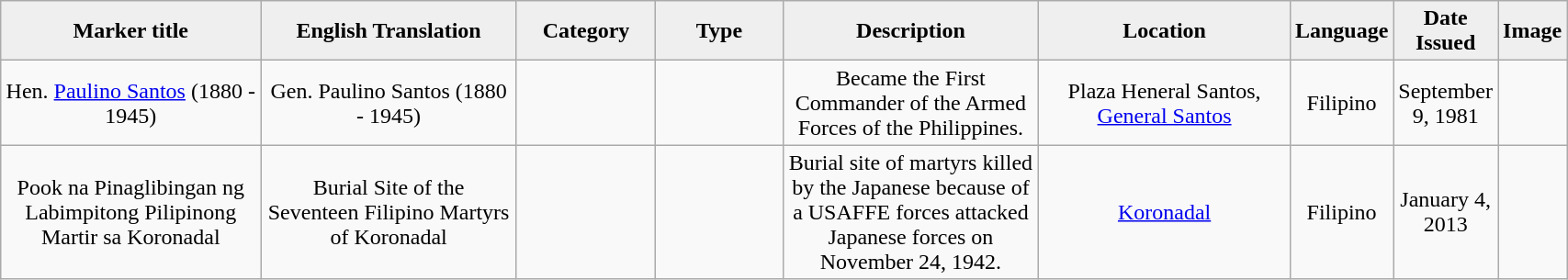<table class="wikitable" style="width:90%; text-align:center;">
<tr>
<th style="width:20%; background:#efefef;">Marker title</th>
<th style="width:20%; background:#efefef;">English Translation</th>
<th style="width:10%; background:#efefef;">Category</th>
<th style="width:10%; background:#efefef;">Type</th>
<th style="width:20%; background:#efefef;">Description</th>
<th style="width:20%; background:#efefef;">Location</th>
<th style="width:10%; background:#efefef;">Language</th>
<th style="width:10%; background:#efefef;">Date Issued</th>
<th style="width:10%; background:#efefef;">Image</th>
</tr>
<tr>
<td>Hen. <a href='#'>Paulino Santos</a> (1880 - 1945)</td>
<td>Gen. Paulino Santos (1880 - 1945)</td>
<td></td>
<td></td>
<td>Became the First Commander of the Armed Forces of the Philippines.</td>
<td>Plaza Heneral Santos, <a href='#'>General Santos</a></td>
<td>Filipino</td>
<td>September 9, 1981</td>
<td></td>
</tr>
<tr>
<td>Pook na Pinaglibingan ng Labimpitong Pilipinong Martir sa Koronadal</td>
<td>Burial Site of the Seventeen Filipino Martyrs of Koronadal</td>
<td></td>
<td></td>
<td>Burial site of martyrs killed by the Japanese because of a USAFFE forces attacked Japanese forces on November 24, 1942.</td>
<td><a href='#'>Koronadal</a></td>
<td>Filipino</td>
<td>January 4, 2013</td>
<td><br></td>
</tr>
</table>
